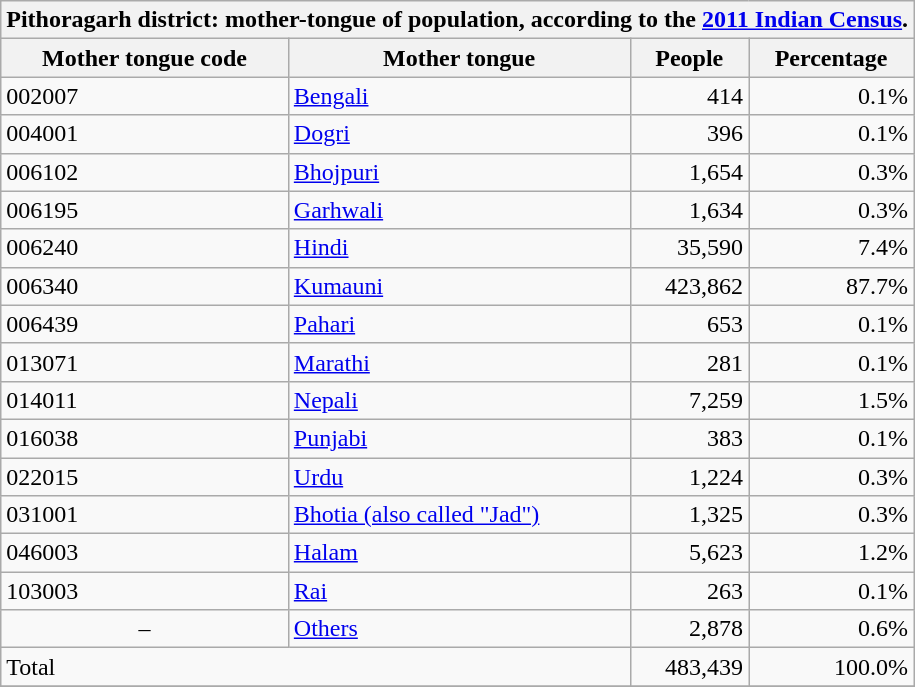<table class="wikitable sortable mw-collapsible mw-collapsed">
<tr valign=top>
<th colspan=4>Pithoragarh district: mother-tongue of population, according to the <a href='#'>2011 Indian Census</a>.</th>
</tr>
<tr valign=top>
<th>Mother tongue code</th>
<th>Mother tongue</th>
<th>People</th>
<th>Percentage</th>
</tr>
<tr valign=top>
<td>002007</td>
<td><a href='#'>Bengali</a></td>
<td align=right>414</td>
<td align=right>0.1%</td>
</tr>
<tr valign=top>
<td>004001</td>
<td><a href='#'>Dogri</a></td>
<td align=right>396</td>
<td align=right>0.1%</td>
</tr>
<tr valign=top>
<td>006102</td>
<td><a href='#'>Bhojpuri</a></td>
<td align=right>1,654</td>
<td align=right>0.3%</td>
</tr>
<tr valign=top>
<td>006195</td>
<td><a href='#'>Garhwali</a></td>
<td align=right>1,634</td>
<td align=right>0.3%</td>
</tr>
<tr valign=top>
<td>006240</td>
<td><a href='#'>Hindi</a></td>
<td align=right>35,590</td>
<td align=right>7.4%</td>
</tr>
<tr valign=top>
<td>006340</td>
<td><a href='#'>Kumauni</a></td>
<td align=right>423,862</td>
<td align=right>87.7%</td>
</tr>
<tr valign=top>
<td>006439</td>
<td><a href='#'>Pahari</a></td>
<td align=right>653</td>
<td align=right>0.1%</td>
</tr>
<tr valign=top>
<td>013071</td>
<td><a href='#'>Marathi</a></td>
<td align=right>281</td>
<td align=right>0.1%</td>
</tr>
<tr valign=top>
<td>014011</td>
<td><a href='#'>Nepali</a></td>
<td align=right>7,259</td>
<td align=right>1.5%</td>
</tr>
<tr valign=top>
<td>016038</td>
<td><a href='#'>Punjabi</a></td>
<td align=right>383</td>
<td align=right>0.1%</td>
</tr>
<tr valign=top>
<td>022015</td>
<td><a href='#'>Urdu</a></td>
<td align=right>1,224</td>
<td align=right>0.3%</td>
</tr>
<tr valign=top>
<td>031001</td>
<td><a href='#'>Bhotia (also called "Jad")</a></td>
<td align=right>1,325</td>
<td align=right>0.3%</td>
</tr>
<tr valign=top>
<td>046003</td>
<td><a href='#'>Halam</a></td>
<td align=right>5,623</td>
<td align=right>1.2%</td>
</tr>
<tr valign=top>
<td>103003</td>
<td><a href='#'>Rai</a></td>
<td align=right>263</td>
<td align=right>0.1%</td>
</tr>
<tr valign=top>
<td align=center>–</td>
<td><a href='#'>Others</a></td>
<td align=right>2,878</td>
<td align=right>0.6%</td>
</tr>
<tr valign=top class=sortbottom>
<td colspan=2>Total</td>
<td align=right>483,439</td>
<td align=right>100.0%</td>
</tr>
<tr>
</tr>
</table>
